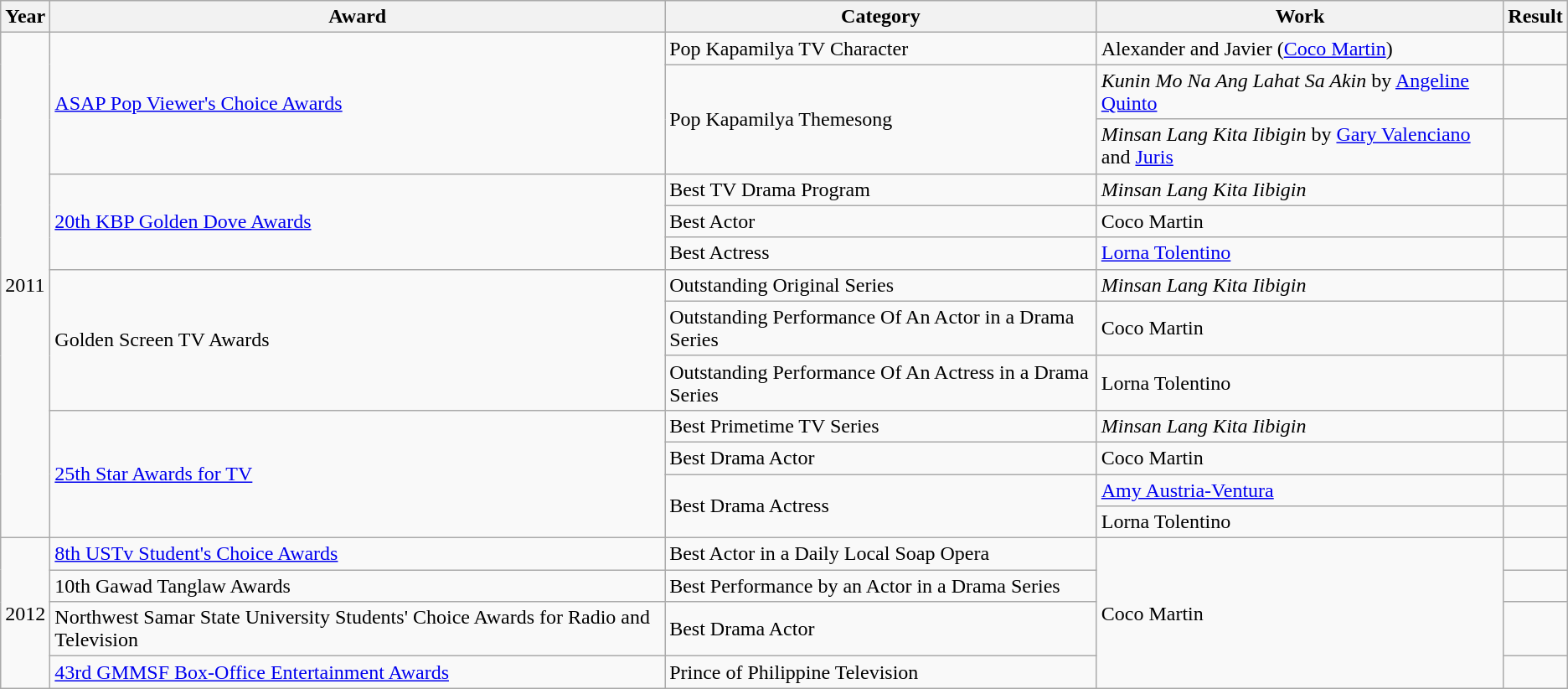<table class="wikitable">
<tr>
<th>Year</th>
<th>Award</th>
<th>Category</th>
<th>Work</th>
<th>Result</th>
</tr>
<tr>
<td rowspan="13">2011</td>
<td rowspan="3"><a href='#'>ASAP Pop Viewer's Choice Awards</a></td>
<td>Pop Kapamilya TV Character</td>
<td>Alexander and Javier (<a href='#'>Coco Martin</a>)</td>
<td></td>
</tr>
<tr>
<td rowspan="2">Pop Kapamilya Themesong</td>
<td><em>Kunin Mo Na Ang Lahat Sa Akin</em> by <a href='#'>Angeline Quinto</a></td>
<td></td>
</tr>
<tr>
<td><em>Minsan Lang Kita Iibigin</em> by <a href='#'>Gary Valenciano</a> and <a href='#'>Juris</a></td>
<td></td>
</tr>
<tr>
<td rowspan="3"><a href='#'>20th KBP Golden Dove Awards</a></td>
<td>Best TV Drama Program</td>
<td><em>Minsan Lang Kita Iibigin</em></td>
<td></td>
</tr>
<tr>
<td>Best Actor</td>
<td>Coco Martin</td>
<td></td>
</tr>
<tr>
<td>Best Actress</td>
<td><a href='#'>Lorna Tolentino</a></td>
<td></td>
</tr>
<tr>
<td rowspan="3">Golden Screen TV Awards</td>
<td>Outstanding Original Series</td>
<td><em>Minsan Lang Kita Iibigin</em></td>
<td></td>
</tr>
<tr>
<td>Outstanding Performance Of An Actor in a Drama Series</td>
<td>Coco Martin</td>
<td></td>
</tr>
<tr>
<td>Outstanding Performance Of An Actress in a Drama Series</td>
<td>Lorna Tolentino</td>
<td></td>
</tr>
<tr>
<td rowspan="4"><a href='#'>25th Star Awards for TV</a></td>
<td>Best Primetime TV Series</td>
<td><em>Minsan Lang Kita Iibigin</em></td>
<td></td>
</tr>
<tr>
<td>Best Drama Actor</td>
<td>Coco Martin</td>
<td></td>
</tr>
<tr>
<td rowspan="2">Best Drama Actress</td>
<td><a href='#'>Amy Austria-Ventura</a></td>
<td></td>
</tr>
<tr>
<td>Lorna Tolentino</td>
<td></td>
</tr>
<tr>
<td rowspan="4">2012</td>
<td><a href='#'>8th USTv Student's Choice Awards</a></td>
<td>Best Actor in a Daily Local Soap Opera</td>
<td rowspan="4">Coco Martin</td>
<td></td>
</tr>
<tr>
<td>10th Gawad Tanglaw Awards </td>
<td>Best Performance by an Actor in a Drama Series</td>
<td></td>
</tr>
<tr>
<td>Northwest Samar State University Students' Choice Awards for Radio and Television</td>
<td>Best Drama Actor</td>
<td></td>
</tr>
<tr>
<td><a href='#'>43rd GMMSF Box-Office Entertainment Awards</a></td>
<td>Prince of Philippine Television</td>
<td></td>
</tr>
</table>
